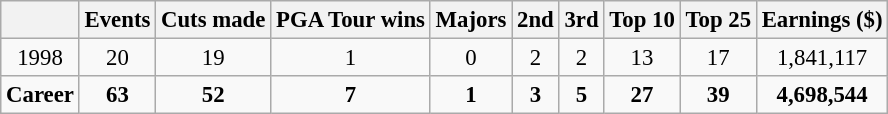<table class=wikitable style="font-size:95%;text-align:center">
<tr>
<th></th>
<th>Events</th>
<th>Cuts made</th>
<th>PGA Tour wins</th>
<th>Majors</th>
<th>2nd</th>
<th>3rd</th>
<th>Top 10</th>
<th>Top 25</th>
<th>Earnings ($)</th>
</tr>
<tr>
<td>1998</td>
<td>20</td>
<td>19</td>
<td>1</td>
<td>0</td>
<td>2</td>
<td>2</td>
<td>13</td>
<td>17</td>
<td>1,841,117</td>
</tr>
<tr>
<td><strong>Career</strong></td>
<td><strong>63</strong></td>
<td><strong>52</strong></td>
<td><strong>7</strong></td>
<td><strong>1</strong></td>
<td><strong>3</strong></td>
<td><strong>5</strong></td>
<td><strong>27</strong></td>
<td><strong>39</strong></td>
<td><strong>4,698,544</strong></td>
</tr>
</table>
